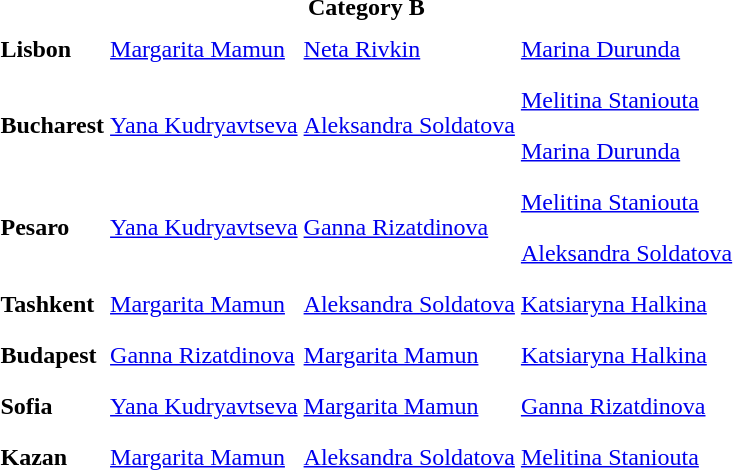<table>
<tr>
<td colspan="4" style="text-align:center;"><strong>Category B</strong></td>
</tr>
<tr>
<th scope=row style="text-align:left">Lisbon</th>
<td style="height:30px;"> <a href='#'>Margarita Mamun</a></td>
<td style="height:30px;"> <a href='#'>Neta Rivkin</a></td>
<td style="height:30px;"> <a href='#'>Marina Durunda</a></td>
</tr>
<tr>
<th rowspan=2 scope=row style="text-align:left">Bucharest</th>
<td rowspan=2 style="height:30px;"> <a href='#'>Yana Kudryavtseva</a></td>
<td rowspan=2 style="height:30px;"> <a href='#'>Aleksandra Soldatova</a></td>
<td style="height:30px;"> <a href='#'>Melitina Staniouta</a></td>
</tr>
<tr>
<td style="height:30px;"> <a href='#'>Marina Durunda</a></td>
</tr>
<tr>
<th rowspan=2 scope=row style="text-align:left">Pesaro</th>
<td rowspan=2 style="height:30px;"> <a href='#'>Yana Kudryavtseva</a></td>
<td rowspan=2 style="height:30px;"> <a href='#'>Ganna Rizatdinova</a></td>
<td style="height:30px;"> <a href='#'>Melitina Staniouta</a></td>
</tr>
<tr>
<td style="height:30px;"> <a href='#'>Aleksandra Soldatova</a></td>
</tr>
<tr>
<th scope=row style="text-align:left">Tashkent</th>
<td style="height:30px;"> <a href='#'>Margarita Mamun</a></td>
<td style="height:30px;"> <a href='#'>Aleksandra Soldatova</a></td>
<td style="height:30px;"> <a href='#'>Katsiaryna Halkina</a></td>
</tr>
<tr>
<th scope=row style="text-align:left">Budapest</th>
<td style="height:30px;"> <a href='#'>Ganna Rizatdinova</a></td>
<td style="height:30px;"> <a href='#'>Margarita Mamun</a></td>
<td style="height:30px;"> <a href='#'>Katsiaryna Halkina</a></td>
</tr>
<tr>
<th scope=row style="text-align:left">Sofia</th>
<td style="height:30px;"> <a href='#'>Yana Kudryavtseva</a></td>
<td style="height:30px;"> <a href='#'>Margarita Mamun</a></td>
<td style="height:30px;"> <a href='#'>Ganna Rizatdinova</a></td>
</tr>
<tr>
<th scope=row style="text-align:left">Kazan</th>
<td style="height:30px;"> <a href='#'>Margarita Mamun</a></td>
<td style="height:30px;"> <a href='#'>Aleksandra Soldatova</a></td>
<td style="height:30px;"> <a href='#'>Melitina Staniouta</a></td>
</tr>
<tr>
</tr>
</table>
